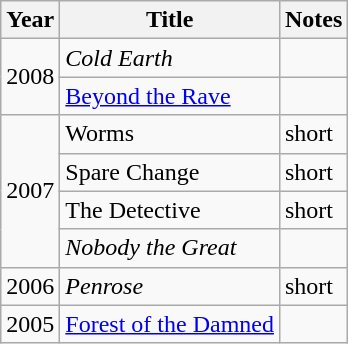<table class="wikitable">
<tr>
<th>Year</th>
<th>Title</th>
<th>Notes</th>
</tr>
<tr>
<td rowspan="2">2008</td>
<td><em>Cold Earth</em></td>
<td></td>
</tr>
<tr>
<td><a href='#'>Beyond the Rave</a></td>
<td></td>
</tr>
<tr>
<td rowspan="4">2007</td>
<td>Worms</td>
<td>short</td>
</tr>
<tr>
<td>Spare Change</td>
<td>short</td>
</tr>
<tr>
<td>The Detective</td>
<td>short</td>
</tr>
<tr>
<td><em>Nobody the Great</em></td>
<td></td>
</tr>
<tr>
<td>2006</td>
<td><em>Penrose</em></td>
<td>short</td>
</tr>
<tr>
<td>2005</td>
<td><a href='#'>Forest of the Damned</a></td>
<td></td>
</tr>
</table>
